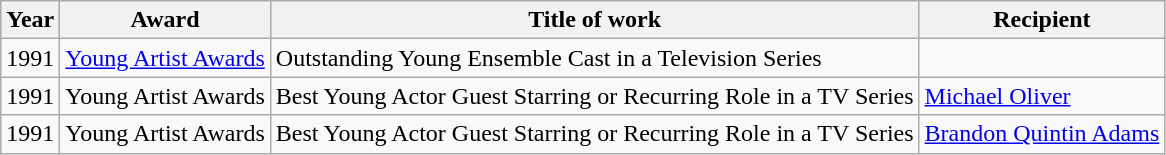<table class="wikitable sortable">
<tr>
<th>Year</th>
<th>Award</th>
<th>Title of work</th>
<th>Recipient</th>
</tr>
<tr>
<td>1991</td>
<td><a href='#'>Young Artist Awards</a></td>
<td>Outstanding Young Ensemble Cast in a Television Series</td>
<td></td>
</tr>
<tr>
<td>1991</td>
<td>Young Artist Awards</td>
<td>Best Young Actor Guest Starring or Recurring Role in a TV Series</td>
<td><a href='#'>Michael Oliver</a></td>
</tr>
<tr>
<td>1991</td>
<td>Young Artist Awards</td>
<td>Best Young Actor Guest Starring or Recurring Role in a TV Series</td>
<td><a href='#'>Brandon Quintin Adams</a></td>
</tr>
</table>
